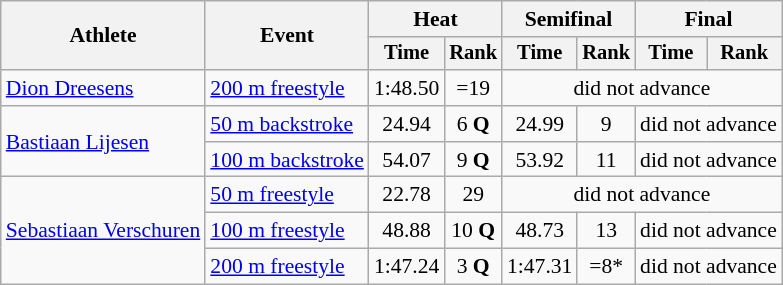<table class=wikitable style="font-size:90%">
<tr>
<th rowspan="2">Athlete</th>
<th rowspan="2">Event</th>
<th colspan="2">Heat</th>
<th colspan="2">Semifinal</th>
<th colspan="2">Final</th>
</tr>
<tr style="font-size:95%">
<th>Time</th>
<th>Rank</th>
<th>Time</th>
<th>Rank</th>
<th>Time</th>
<th>Rank</th>
</tr>
<tr align=center>
<td align=left><a href='#'>Dion Dreesens</a></td>
<td align=left><a href='#'>200 m freestyle</a></td>
<td>1:48.50</td>
<td>=19</td>
<td colspan=4>did not advance</td>
</tr>
<tr align=center>
<td align=left rowspan=2><a href='#'>Bastiaan Lijesen</a></td>
<td align=left><a href='#'>50 m backstroke</a></td>
<td>24.94</td>
<td>6 <strong>Q</strong></td>
<td>24.99</td>
<td>9</td>
<td colspan=2>did not advance</td>
</tr>
<tr align=center>
<td align=left><a href='#'>100 m backstroke</a></td>
<td>54.07</td>
<td>9 <strong>Q</strong></td>
<td>53.92</td>
<td>11</td>
<td colspan=2>did not advance</td>
</tr>
<tr align=center>
<td align=left rowspan=3><a href='#'>Sebastiaan Verschuren</a></td>
<td align=left><a href='#'>50 m freestyle</a></td>
<td>22.78</td>
<td>29</td>
<td colspan=4>did not advance</td>
</tr>
<tr align=center>
<td align=left><a href='#'>100 m freestyle</a></td>
<td>48.88</td>
<td>10 <strong>Q</strong></td>
<td>48.73</td>
<td>13</td>
<td colspan=2>did not advance</td>
</tr>
<tr align=center>
<td align=left><a href='#'>200 m freestyle</a></td>
<td>1:47.24</td>
<td>3 <strong>Q</strong></td>
<td>1:47.31</td>
<td>=8*</td>
<td colspan=2>did not advance</td>
</tr>
</table>
